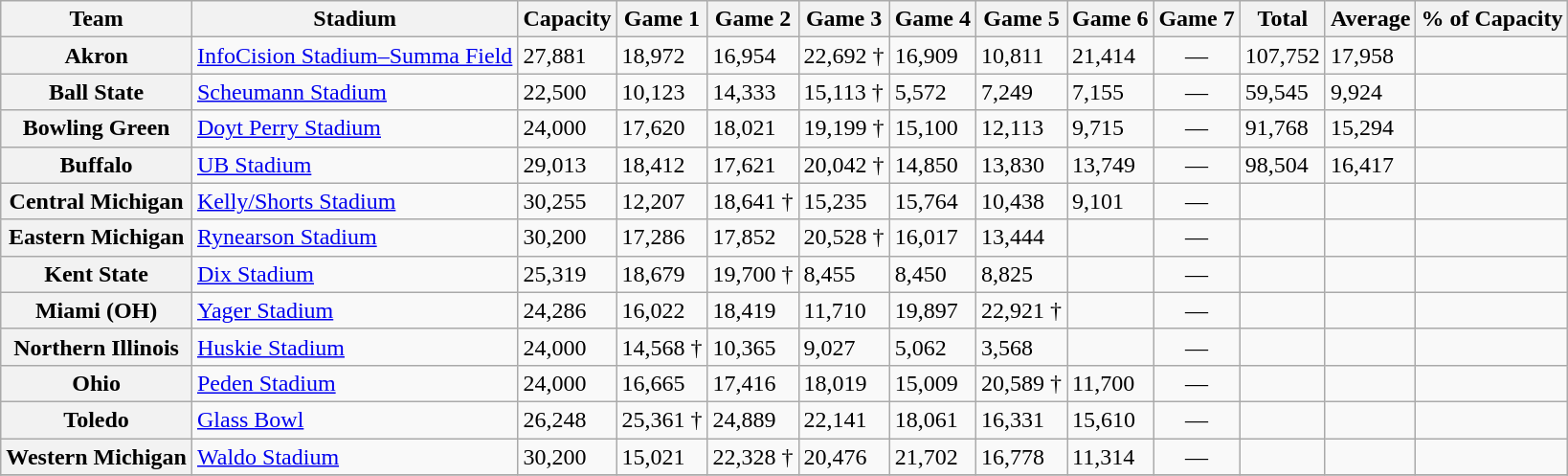<table class="wikitable sortable">
<tr>
<th>Team</th>
<th>Stadium</th>
<th>Capacity</th>
<th>Game 1</th>
<th>Game 2</th>
<th>Game 3</th>
<th>Game 4</th>
<th>Game 5</th>
<th>Game 6</th>
<th>Game 7</th>
<th>Total</th>
<th>Average</th>
<th>% of Capacity</th>
</tr>
<tr>
<th style=>Akron</th>
<td><a href='#'>InfoCision Stadium–Summa Field</a></td>
<td>27,881</td>
<td>18,972</td>
<td>16,954</td>
<td>22,692 †</td>
<td>16,909</td>
<td>10,811</td>
<td>21,414</td>
<td style="text-align:center;">—</td>
<td>107,752</td>
<td>17,958</td>
<td></td>
</tr>
<tr>
<th style=>Ball State</th>
<td><a href='#'>Scheumann Stadium</a></td>
<td>22,500</td>
<td>10,123</td>
<td>14,333</td>
<td>15,113 †</td>
<td>5,572</td>
<td>7,249</td>
<td>7,155</td>
<td style="text-align:center;">—</td>
<td>59,545</td>
<td>9,924</td>
<td></td>
</tr>
<tr>
<th style=>Bowling Green</th>
<td><a href='#'>Doyt Perry Stadium</a></td>
<td>24,000</td>
<td>17,620</td>
<td>18,021</td>
<td>19,199 †</td>
<td>15,100</td>
<td>12,113</td>
<td>9,715</td>
<td style="text-align:center;">—</td>
<td>91,768</td>
<td>15,294</td>
<td></td>
</tr>
<tr>
<th style=>Buffalo</th>
<td><a href='#'>UB Stadium</a></td>
<td>29,013</td>
<td>18,412</td>
<td>17,621</td>
<td>20,042 †</td>
<td>14,850</td>
<td>13,830</td>
<td>13,749</td>
<td style="text-align:center;">—</td>
<td>98,504</td>
<td>16,417</td>
<td></td>
</tr>
<tr>
<th style=>Central Michigan</th>
<td><a href='#'>Kelly/Shorts Stadium</a></td>
<td>30,255</td>
<td>12,207</td>
<td>18,641 †</td>
<td>15,235</td>
<td>15,764</td>
<td>10,438</td>
<td>9,101</td>
<td style="text-align:center;">—</td>
<td></td>
<td></td>
<td></td>
</tr>
<tr>
<th style=>Eastern Michigan</th>
<td><a href='#'>Rynearson Stadium</a></td>
<td>30,200</td>
<td>17,286</td>
<td>17,852</td>
<td>20,528 †</td>
<td>16,017</td>
<td>13,444</td>
<td></td>
<td style="text-align:center;">—</td>
<td></td>
<td></td>
<td></td>
</tr>
<tr>
<th style=>Kent State</th>
<td><a href='#'>Dix Stadium</a></td>
<td>25,319</td>
<td>18,679</td>
<td>19,700 †</td>
<td>8,455</td>
<td>8,450</td>
<td>8,825</td>
<td></td>
<td style="text-align:center;">—</td>
<td></td>
<td></td>
<td></td>
</tr>
<tr>
<th style=>Miami (OH)</th>
<td><a href='#'>Yager Stadium</a></td>
<td>24,286</td>
<td>16,022</td>
<td>18,419</td>
<td>11,710</td>
<td>19,897</td>
<td>22,921 †</td>
<td></td>
<td style="text-align:center;">—</td>
<td></td>
<td></td>
<td></td>
</tr>
<tr>
<th style=>Northern Illinois</th>
<td><a href='#'>Huskie Stadium</a></td>
<td>24,000</td>
<td>14,568 †</td>
<td>10,365</td>
<td>9,027</td>
<td>5,062</td>
<td>3,568</td>
<td></td>
<td style="text-align:center;">—</td>
<td></td>
<td></td>
<td></td>
</tr>
<tr>
<th style=>Ohio</th>
<td><a href='#'>Peden Stadium</a></td>
<td>24,000</td>
<td>16,665</td>
<td>17,416</td>
<td>18,019</td>
<td>15,009</td>
<td>20,589 †</td>
<td>11,700</td>
<td style="text-align:center;">—</td>
<td></td>
<td></td>
<td></td>
</tr>
<tr>
<th style=>Toledo</th>
<td><a href='#'>Glass Bowl</a></td>
<td>26,248</td>
<td>25,361 †</td>
<td>24,889</td>
<td>22,141</td>
<td>18,061</td>
<td>16,331</td>
<td>15,610</td>
<td style="text-align:center;">—</td>
<td></td>
<td></td>
<td></td>
</tr>
<tr>
<th style=>Western Michigan</th>
<td><a href='#'>Waldo Stadium</a></td>
<td>30,200</td>
<td>15,021</td>
<td>22,328 †</td>
<td>20,476</td>
<td>21,702</td>
<td>16,778</td>
<td>11,314</td>
<td style="text-align:center;">—</td>
<td></td>
<td></td>
<td></td>
</tr>
<tr>
</tr>
</table>
